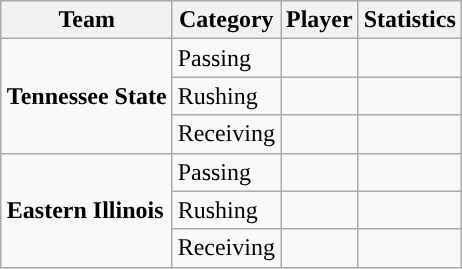<table class="wikitable" style="float: right;">
<tr>
<th>Team</th>
<th>Category</th>
<th>Player</th>
<th>Statistics</th>
</tr>
<tr>
<td rowspan=3><strong>Tennessee State</strong></td>
<td>Passing</td>
<td></td>
<td></td>
</tr>
<tr>
<td>Rushing</td>
<td></td>
<td></td>
</tr>
<tr>
<td>Receiving</td>
<td></td>
<td></td>
</tr>
<tr>
<td rowspan=3><strong>Eastern Illinois</strong></td>
<td>Passing</td>
<td></td>
<td></td>
</tr>
<tr>
<td>Rushing</td>
<td></td>
<td></td>
</tr>
<tr>
<td>Receiving</td>
<td></td>
<td></td>
</tr>
</table>
